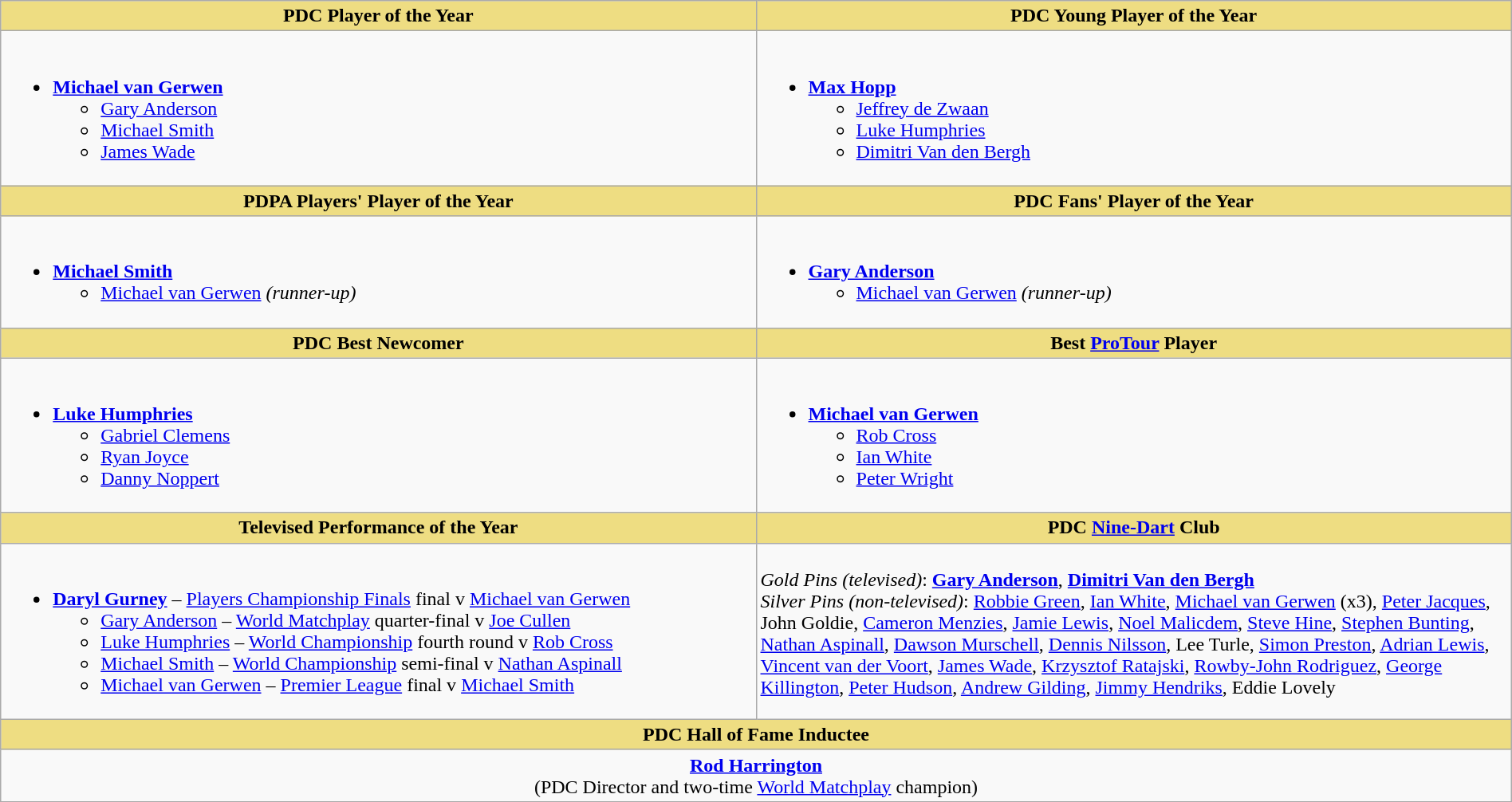<table class="wikitable" style="width:100%">
<tr>
<th style="background:#EEDD82; width:50%">PDC Player of the Year</th>
<th style="background:#EEDD82; width:50%">PDC Young Player of the Year</th>
</tr>
<tr>
<td valign="top"><br><ul><li><strong><a href='#'>Michael van Gerwen</a></strong><ul><li><a href='#'>Gary Anderson</a></li><li><a href='#'>Michael Smith</a></li><li><a href='#'>James Wade</a></li></ul></li></ul></td>
<td valign="top"><br><ul><li><strong><a href='#'>Max Hopp</a></strong><ul><li><a href='#'>Jeffrey de Zwaan</a></li><li><a href='#'>Luke Humphries</a></li><li><a href='#'>Dimitri Van den Bergh</a></li></ul></li></ul></td>
</tr>
<tr>
<th style="background:#EEDD82; width:50%">PDPA Players' Player of the Year</th>
<th style="background:#EEDD82; width:50%">PDC Fans' Player of the Year</th>
</tr>
<tr>
<td valign="top"><br><ul><li><strong><a href='#'>Michael Smith</a></strong><ul><li><a href='#'>Michael van Gerwen</a> <em>(runner-up)</em></li></ul></li></ul></td>
<td valign="top"><br><ul><li><strong><a href='#'>Gary Anderson</a></strong><ul><li><a href='#'>Michael van Gerwen</a> <em>(runner-up)</em></li></ul></li></ul></td>
</tr>
<tr>
<th style="background:#EEDD82; width:50%">PDC Best Newcomer</th>
<th style="background:#EEDD82; width:50%">Best <a href='#'>ProTour</a> Player</th>
</tr>
<tr>
<td valign="top"><br><ul><li><strong><a href='#'>Luke Humphries</a></strong><ul><li><a href='#'>Gabriel Clemens</a></li><li><a href='#'>Ryan Joyce</a></li><li><a href='#'>Danny Noppert</a></li></ul></li></ul></td>
<td valign="top"><br><ul><li><strong><a href='#'>Michael van Gerwen</a></strong><ul><li><a href='#'>Rob Cross</a></li><li><a href='#'>Ian White</a></li><li><a href='#'>Peter Wright</a></li></ul></li></ul></td>
</tr>
<tr>
<th style="background:#EEDD82; width:50%">Televised Performance of the Year</th>
<th style="background:#EEDD82; width:50%">PDC <a href='#'>Nine-Dart</a> Club</th>
</tr>
<tr>
<td valign="top"><br><ul><li><strong><a href='#'>Daryl Gurney</a></strong> – <a href='#'>Players Championship Finals</a> final v <a href='#'>Michael van Gerwen</a><ul><li><a href='#'>Gary Anderson</a> – <a href='#'>World Matchplay</a> quarter-final v <a href='#'>Joe Cullen</a></li><li><a href='#'>Luke Humphries</a> – <a href='#'>World Championship</a> fourth round v <a href='#'>Rob Cross</a></li><li><a href='#'>Michael Smith</a> – <a href='#'>World Championship</a> semi-final v <a href='#'>Nathan Aspinall</a></li><li><a href='#'>Michael van Gerwen</a> – <a href='#'>Premier League</a> final v <a href='#'>Michael Smith</a></li></ul></li></ul></td>
<td valign="top"><br><em>Gold Pins (televised)</em>: <strong><a href='#'>Gary Anderson</a></strong>, <strong><a href='#'>Dimitri Van den Bergh</a></strong><br><em>Silver Pins (non-televised)</em>: <a href='#'>Robbie Green</a>, <a href='#'>Ian White</a>, <a href='#'>Michael van Gerwen</a> (x3), <a href='#'>Peter Jacques</a>, John Goldie, <a href='#'>Cameron Menzies</a>, <a href='#'>Jamie Lewis</a>, <a href='#'>Noel Malicdem</a>, <a href='#'>Steve Hine</a>, <a href='#'>Stephen Bunting</a>, <a href='#'>Nathan Aspinall</a>, <a href='#'>Dawson Murschell</a>, <a href='#'>Dennis Nilsson</a>, Lee Turle, <a href='#'>Simon Preston</a>, <a href='#'>Adrian Lewis</a>, <a href='#'>Vincent van der Voort</a>, <a href='#'>James Wade</a>, <a href='#'>Krzysztof Ratajski</a>, <a href='#'>Rowby-John Rodriguez</a>, <a href='#'>George Killington</a>, <a href='#'>Peter Hudson</a>, <a href='#'>Andrew Gilding</a>, <a href='#'>Jimmy Hendriks</a>, Eddie Lovely</td>
</tr>
<tr>
<th colspan=2 style="background:#EEDD82;">PDC Hall of Fame Inductee</th>
</tr>
<tr>
<td colspan="2" style="text-align:center;"><strong><a href='#'>Rod Harrington</a></strong><br>(PDC Director and two-time <a href='#'>World Matchplay</a> champion)</td>
</tr>
</table>
